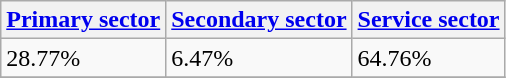<table class="wikitable" border="1">
<tr>
<th><a href='#'>Primary sector</a></th>
<th><a href='#'>Secondary sector</a></th>
<th><a href='#'>Service sector</a></th>
</tr>
<tr>
<td>28.77%</td>
<td>6.47%</td>
<td>64.76%</td>
</tr>
<tr>
</tr>
</table>
